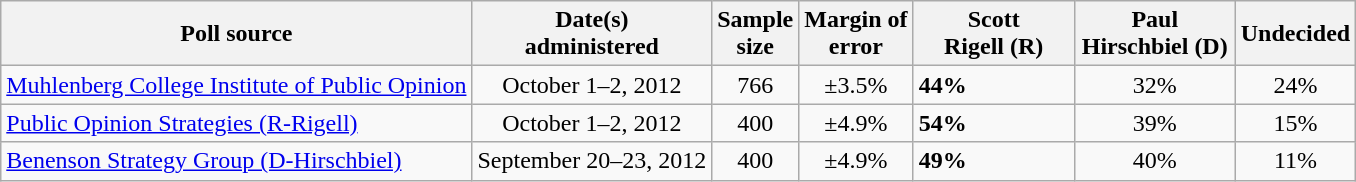<table class="wikitable">
<tr>
<th>Poll source</th>
<th>Date(s)<br>administered</th>
<th>Sample<br>size</th>
<th>Margin of <br>error</th>
<th style="width:100px;">Scott<br>Rigell (R)</th>
<th style="width:100px;">Paul<br>Hirschbiel (D)</th>
<th>Undecided</th>
</tr>
<tr>
<td><a href='#'>Muhlenberg College Institute of Public Opinion</a></td>
<td align=center>October 1–2, 2012</td>
<td align=center>766</td>
<td align=center>±3.5%</td>
<td><strong>44%</strong></td>
<td align=center>32%</td>
<td align=center>24%</td>
</tr>
<tr>
<td><a href='#'>Public Opinion Strategies (R-Rigell)</a></td>
<td align=center>October 1–2, 2012</td>
<td align=center>400</td>
<td align=center>±4.9%</td>
<td><strong>54%</strong></td>
<td align=center>39%</td>
<td align=center>15%</td>
</tr>
<tr>
<td><a href='#'>Benenson Strategy Group (D-Hirschbiel)</a></td>
<td align=center>September 20–23, 2012</td>
<td align=center>400</td>
<td align=center>±4.9%</td>
<td><strong>49%</strong></td>
<td align=center>40%</td>
<td align=center>11%</td>
</tr>
</table>
